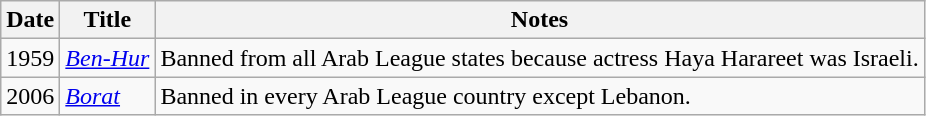<table class="wikitable sortable">
<tr>
<th>Date</th>
<th>Title</th>
<th>Notes</th>
</tr>
<tr>
<td>1959</td>
<td><em><a href='#'>Ben-Hur</a></em></td>
<td>Banned from all Arab League states because actress Haya Harareet was Israeli.</td>
</tr>
<tr>
<td>2006</td>
<td><em><a href='#'>Borat</a></em></td>
<td>Banned in every Arab League country except Lebanon.</td>
</tr>
</table>
